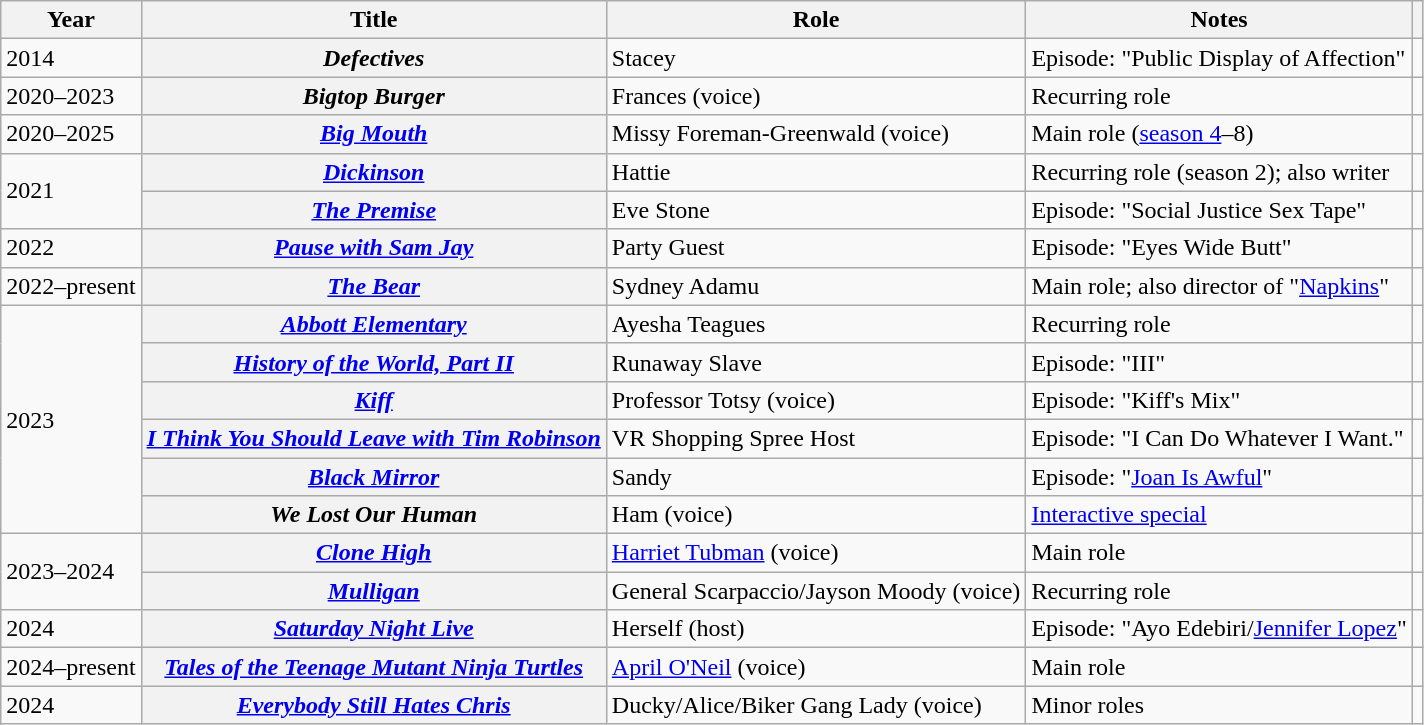<table class="wikitable sortable plainrowheaders">
<tr>
<th scope="col">Year</th>
<th scope="col">Title</th>
<th scope="col">Role</th>
<th scope="col">Notes</th>
<th class="unsortable"></th>
</tr>
<tr>
<td>2014</td>
<th scope="row"><em>Defectives</em></th>
<td>Stacey</td>
<td>Episode: "Public Display of Affection"</td>
<td></td>
</tr>
<tr>
<td>2020–2023</td>
<th scope="row"><em>Bigtop Burger</em></th>
<td>Frances (voice)</td>
<td>Recurring role</td>
<td></td>
</tr>
<tr>
<td>2020–2025</td>
<th scope="row"><em><a href='#'>Big Mouth</a></em></th>
<td>Missy Foreman-Greenwald (voice)</td>
<td>Main role (<a href='#'>season 4</a>–8)</td>
<td></td>
</tr>
<tr>
<td rowspan="2">2021</td>
<th scope="row"><em><a href='#'>Dickinson</a></em></th>
<td>Hattie</td>
<td>Recurring role (season 2); also writer</td>
<td></td>
</tr>
<tr>
<th scope="row"><em><a href='#'>The Premise</a></em></th>
<td>Eve Stone</td>
<td>Episode: "Social Justice Sex Tape"</td>
<td></td>
</tr>
<tr>
<td>2022</td>
<th scope="row"><em><a href='#'>Pause with Sam Jay</a></em></th>
<td>Party Guest</td>
<td>Episode: "Eyes Wide Butt"</td>
<td></td>
</tr>
<tr>
<td>2022–present</td>
<th scope="row"><em><a href='#'>The Bear</a></em></th>
<td>Sydney Adamu</td>
<td>Main role; also director of "<a href='#'>Napkins</a>"</td>
<td></td>
</tr>
<tr>
<td rowspan="6">2023</td>
<th scope="row"><em><a href='#'>Abbott Elementary</a></em></th>
<td>Ayesha Teagues</td>
<td>Recurring role</td>
<td></td>
</tr>
<tr>
<th scope="row"><em><a href='#'>History of the World, Part II</a></em></th>
<td>Runaway Slave</td>
<td>Episode: "III"</td>
<td></td>
</tr>
<tr>
<th scope="row"><em><a href='#'>Kiff</a></em></th>
<td>Professor Totsy (voice)</td>
<td>Episode: "Kiff's Mix"</td>
<td></td>
</tr>
<tr>
<th scope="row"><em><a href='#'>I Think You Should Leave with Tim Robinson</a></em></th>
<td>VR Shopping Spree Host</td>
<td>Episode: "I Can Do Whatever I Want."</td>
<td></td>
</tr>
<tr>
<th scope="row"><em><a href='#'>Black Mirror</a></em></th>
<td>Sandy</td>
<td>Episode: "<a href='#'>Joan Is Awful</a>"</td>
<td></td>
</tr>
<tr>
<th scope="row"><em>We Lost Our Human</em></th>
<td>Ham (voice)</td>
<td><a href='#'>Interactive special</a></td>
<td></td>
</tr>
<tr>
<td rowspan="2">2023–2024</td>
<th scope="row"><em><a href='#'>Clone High</a></em></th>
<td><a href='#'>Harriet Tubman</a> (voice)</td>
<td>Main role</td>
<td></td>
</tr>
<tr>
<th scope="row"><em><a href='#'>Mulligan</a></em></th>
<td>General Scarpaccio/Jayson Moody (voice)</td>
<td>Recurring role</td>
<td></td>
</tr>
<tr>
<td>2024</td>
<th scope="row"><em><a href='#'>Saturday Night Live</a></em></th>
<td>Herself (host)</td>
<td>Episode: "Ayo Edebiri/<a href='#'>Jennifer Lopez</a>"</td>
<td></td>
</tr>
<tr>
<td>2024–present</td>
<th scope="row"><em><a href='#'>Tales of the Teenage Mutant Ninja Turtles</a></em></th>
<td><a href='#'>April O'Neil</a> (voice)</td>
<td>Main role</td>
<td></td>
</tr>
<tr>
<td>2024</td>
<th scope="row"><em><a href='#'>Everybody Still Hates Chris</a></em></th>
<td>Ducky/Alice/Biker Gang Lady (voice)</td>
<td>Minor roles</td>
</tr>
</table>
